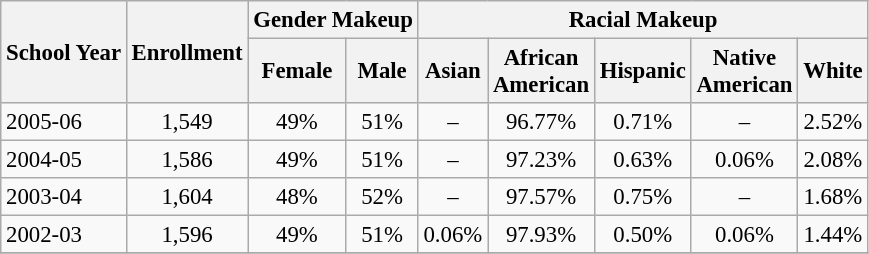<table class="wikitable" style="font-size: 95%;">
<tr>
<th rowspan="2">School Year</th>
<th rowspan="2">Enrollment</th>
<th colspan="2">Gender Makeup</th>
<th colspan="5">Racial Makeup</th>
</tr>
<tr>
<th>Female</th>
<th>Male</th>
<th>Asian</th>
<th>African <br>American</th>
<th>Hispanic</th>
<th>Native <br>American</th>
<th>White</th>
</tr>
<tr>
<td align="left">2005-06</td>
<td align="center">1,549</td>
<td align="center">49%</td>
<td align="center">51%</td>
<td align="center">–</td>
<td align="center">96.77%</td>
<td align="center">0.71%</td>
<td align="center">–</td>
<td align="center">2.52%</td>
</tr>
<tr>
<td align="left">2004-05</td>
<td align="center">1,586</td>
<td align="center">49%</td>
<td align="center">51%</td>
<td align="center">–</td>
<td align="center">97.23%</td>
<td align="center">0.63%</td>
<td align="center">0.06%</td>
<td align="center">2.08%</td>
</tr>
<tr>
<td align="left">2003-04</td>
<td align="center">1,604</td>
<td align="center">48%</td>
<td align="center">52%</td>
<td align="center">–</td>
<td align="center">97.57%</td>
<td align="center">0.75%</td>
<td align="center">–</td>
<td align="center">1.68%</td>
</tr>
<tr>
<td align="left">2002-03</td>
<td align="center">1,596</td>
<td align="center">49%</td>
<td align="center">51%</td>
<td align="center">0.06%</td>
<td align="center">97.93%</td>
<td align="center">0.50%</td>
<td align="center">0.06%</td>
<td align="center">1.44%</td>
</tr>
<tr>
</tr>
</table>
